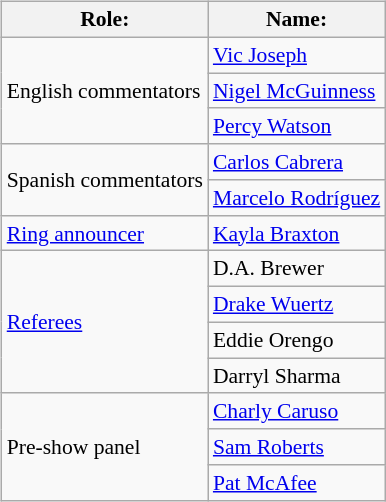<table class=wikitable style="font-size:90%; margin: 0.5em 0 0.5em 1em; float: right; clear: right;">
<tr>
<th>Role:</th>
<th>Name:</th>
</tr>
<tr>
<td rowspan=3>English commentators</td>
<td><a href='#'>Vic Joseph</a></td>
</tr>
<tr>
<td><a href='#'>Nigel McGuinness</a></td>
</tr>
<tr>
<td><a href='#'>Percy Watson</a></td>
</tr>
<tr>
<td rowspan=2>Spanish commentators</td>
<td><a href='#'>Carlos Cabrera</a></td>
</tr>
<tr>
<td><a href='#'>Marcelo Rodríguez</a></td>
</tr>
<tr>
<td rowspan=1><a href='#'>Ring announcer</a></td>
<td><a href='#'>Kayla Braxton</a></td>
</tr>
<tr>
<td rowspan=4><a href='#'>Referees</a></td>
<td>D.A. Brewer</td>
</tr>
<tr>
<td><a href='#'>Drake Wuertz</a></td>
</tr>
<tr>
<td>Eddie Orengo</td>
</tr>
<tr>
<td>Darryl Sharma</td>
</tr>
<tr>
<td rowspan=3>Pre-show panel</td>
<td><a href='#'>Charly Caruso</a></td>
</tr>
<tr>
<td><a href='#'>Sam Roberts</a></td>
</tr>
<tr>
<td><a href='#'>Pat McAfee</a></td>
</tr>
</table>
